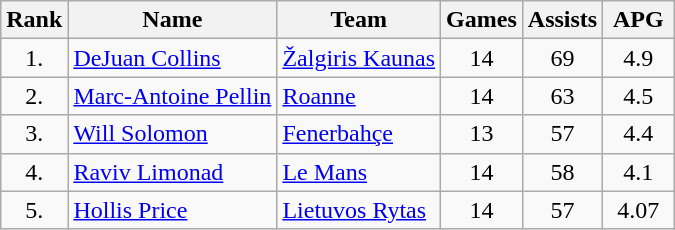<table class="wikitable" style="text-align: center;">
<tr>
<th>Rank</th>
<th>Name</th>
<th>Team</th>
<th>Games</th>
<th>Assists</th>
<th width=40>APG</th>
</tr>
<tr>
<td>1.</td>
<td align="left"> <a href='#'>DeJuan Collins</a></td>
<td align="left"> <a href='#'>Žalgiris Kaunas</a></td>
<td>14</td>
<td>69</td>
<td>4.9</td>
</tr>
<tr>
<td>2.</td>
<td align="left"> <a href='#'>Marc-Antoine Pellin</a></td>
<td align="left"> <a href='#'>Roanne</a></td>
<td>14</td>
<td>63</td>
<td>4.5</td>
</tr>
<tr>
<td>3.</td>
<td align="left"> <a href='#'>Will Solomon</a></td>
<td align="left"> <a href='#'>Fenerbahçe</a></td>
<td>13</td>
<td>57</td>
<td>4.4</td>
</tr>
<tr>
<td>4.</td>
<td align="left"> <a href='#'>Raviv Limonad</a></td>
<td align="left"> <a href='#'>Le Mans</a></td>
<td>14</td>
<td>58</td>
<td>4.1</td>
</tr>
<tr>
<td>5.</td>
<td align="left"> <a href='#'>Hollis Price</a></td>
<td align="left"> <a href='#'>Lietuvos Rytas</a></td>
<td>14</td>
<td>57</td>
<td>4.07</td>
</tr>
</table>
